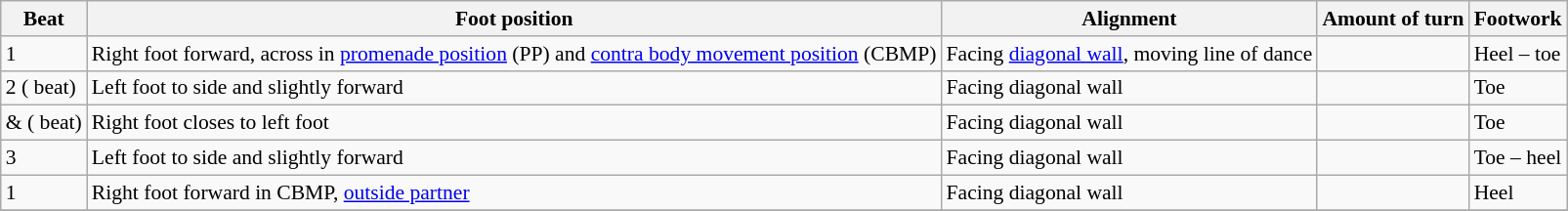<table class="wikitable" style="font-size:90%;">
<tr>
<th>Beat</th>
<th>Foot position</th>
<th>Alignment</th>
<th>Amount of turn</th>
<th>Footwork</th>
</tr>
<tr>
<td>1</td>
<td>Right foot forward, across in <a href='#'>promenade position</a> (PP) and <a href='#'>contra body movement position</a> (CBMP)</td>
<td>Facing <a href='#'>diagonal wall</a>, moving line of dance</td>
<td></td>
<td>Heel – toe</td>
</tr>
<tr>
<td>2 ( beat)</td>
<td>Left foot to side and slightly forward</td>
<td>Facing diagonal wall</td>
<td></td>
<td>Toe</td>
</tr>
<tr>
<td>& ( beat)</td>
<td>Right foot closes to left foot</td>
<td>Facing diagonal wall</td>
<td></td>
<td>Toe</td>
</tr>
<tr>
<td>3</td>
<td>Left foot to side and slightly forward</td>
<td>Facing diagonal wall</td>
<td></td>
<td>Toe – heel</td>
</tr>
<tr>
<td>1</td>
<td>Right foot forward in CBMP, <a href='#'>outside partner</a></td>
<td>Facing diagonal wall</td>
<td></td>
<td>Heel</td>
</tr>
<tr>
</tr>
</table>
